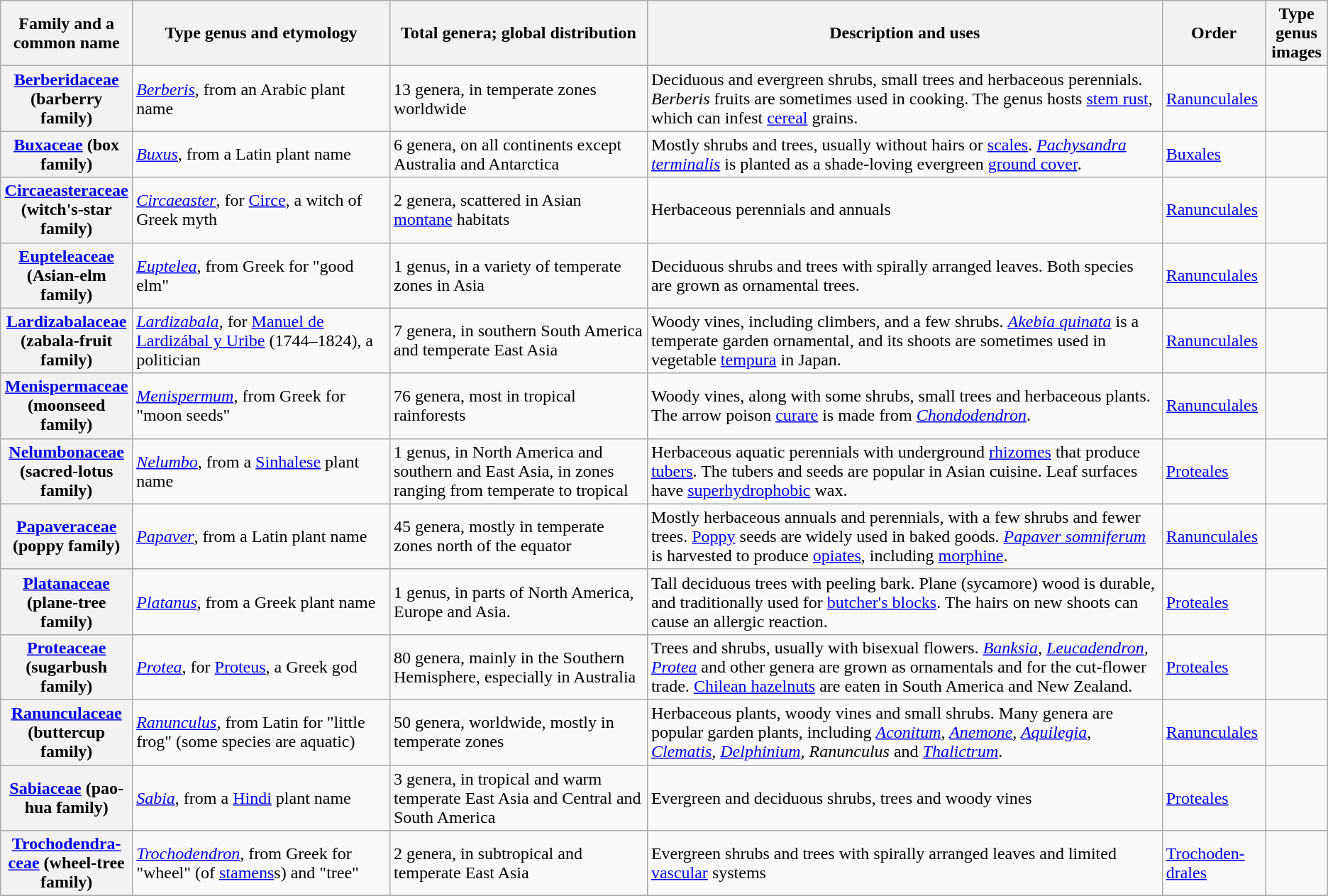<table class="sortable wikitable plainrowheaders">
<tr>
<th scope="col" width="1%">Family and a common name</th>
<th scope="col" width="15%">Type genus and etymology</th>
<th scope="col" width="15%">Total genera; global distribution</th>
<th scope="col" class=unsortable width="30%" style="min-width:160px;">Description and uses</th>
<th scope="col" width="1%">Order</th>
<th scope="col" width="1%">Type genus images</th>
</tr>
<tr>
<th scope="row"><a href='#'>Berberidaceae</a> (barberry family)</th>
<td><em><a href='#'>Berberis</a></em>, from an Arabic plant name</td>
<td>13 genera, in temperate zones worldwide</td>
<td>Deciduous and evergreen shrubs, small trees and herbaceous perennials. <em>Berberis</em> fruits are sometimes used in cooking. The genus hosts <a href='#'>stem rust</a>, which can infest <a href='#'>cereal</a> grains.</td>
<td><a href='#'>Ranunculales</a></td>
<td></td>
</tr>
<tr>
<th scope="row"><a href='#'>Buxaceae</a> (box family)</th>
<td><em><a href='#'>Buxus</a></em>, from a Latin plant name</td>
<td>6 genera, on all continents except Australia and Antarctica</td>
<td>Mostly shrubs and trees, usually without hairs or <a href='#'>scales</a>. <em><a href='#'>Pachysandra terminalis</a></em> is planted as a shade-loving evergreen <a href='#'>ground cover</a>.</td>
<td><a href='#'>Buxales</a></td>
<td></td>
</tr>
<tr>
<th scope="row"><a href='#'>Circaeastera­ceae</a> (witch's-star family)</th>
<td><em><a href='#'>Circaeaster</a></em>, for <a href='#'>Circe</a>, a witch of Greek myth</td>
<td>2 genera, scattered in Asian <a href='#'>montane</a> habitats</td>
<td>Herbaceous perennials and annuals</td>
<td><a href='#'>Ranunculales</a></td>
<td></td>
</tr>
<tr>
<th scope="row"><a href='#'>Eupteleaceae</a> (Asian-elm family)</th>
<td><em><a href='#'>Euptelea</a></em>, from Greek for "good elm"</td>
<td>1 genus, in a variety of temperate zones in Asia</td>
<td>Deciduous shrubs and trees with spirally arranged leaves. Both species are grown as ornamental trees.</td>
<td><a href='#'>Ranunculales</a></td>
<td></td>
</tr>
<tr>
<th scope="row"><a href='#'>Lardizabalaceae</a> (zabala-fruit family)</th>
<td><em><a href='#'>Lardizabala</a></em>, for <a href='#'>Manuel de Lardizábal y Uribe</a> (1744–1824), a politician</td>
<td>7 genera, in southern South America and temperate East Asia</td>
<td>Woody vines, including climbers, and a few shrubs. <em><a href='#'>Akebia quinata</a></em> is a temperate garden ornamental, and its shoots are sometimes used in vegetable <a href='#'>tempura</a> in Japan.</td>
<td><a href='#'>Ranunculales</a></td>
<td></td>
</tr>
<tr>
<th scope="row"><a href='#'>Menisperma­ceae</a> (moonseed family)</th>
<td><em><a href='#'>Menispermum</a></em>, from Greek for "moon seeds"</td>
<td>76 genera, most in tropical rainforests</td>
<td>Woody vines, along with some shrubs, small trees and herbaceous plants. The arrow poison <a href='#'>curare</a> is made from <em><a href='#'>Chondodendron</a></em>.</td>
<td><a href='#'>Ranunculales</a></td>
<td></td>
</tr>
<tr>
<th scope="row"><a href='#'>Nelumbonaceae</a> (sacred-lotus family)</th>
<td><em><a href='#'>Nelumbo</a></em>, from a <a href='#'>Sinhalese</a> plant name</td>
<td>1 genus, in North America and southern and East Asia, in zones ranging from temperate to tropical</td>
<td>Herbaceous aquatic perennials with underground <a href='#'>rhizomes</a> that produce <a href='#'>tubers</a>. The tubers and seeds are popular in Asian cuisine. Leaf surfaces have <a href='#'>superhydrophobic</a> wax. </td>
<td><a href='#'>Proteales</a></td>
<td></td>
</tr>
<tr>
<th scope="row"><a href='#'>Papaveraceae</a> (poppy family)</th>
<td><em><a href='#'>Papaver</a></em>, from a Latin plant name</td>
<td>45 genera, mostly in temperate zones north of the equator</td>
<td>Mostly herbaceous annuals and perennials, with a few shrubs and fewer trees. <a href='#'>Poppy</a> seeds are widely used in baked goods. <em><a href='#'>Papaver somniferum</a></em> is harvested to produce <a href='#'>opiates</a>, including <a href='#'>morphine</a>.</td>
<td><a href='#'>Ranunculales</a></td>
<td></td>
</tr>
<tr>
<th scope="row"><a href='#'>Platanaceae</a> (plane-tree family)</th>
<td><em><a href='#'>Platanus</a></em>, from a Greek plant name</td>
<td>1 genus, in parts of North America, Europe and Asia.</td>
<td>Tall deciduous trees with peeling bark. Plane (sycamore) wood is durable, and traditionally used for <a href='#'>butcher's blocks</a>. The hairs on new shoots can cause an allergic reaction.</td>
<td><a href='#'>Proteales</a></td>
<td></td>
</tr>
<tr>
<th scope="row"><a href='#'>Proteaceae</a> (sugarbush family)</th>
<td><em><a href='#'>Protea</a></em>, for <a href='#'>Proteus</a>, a Greek god</td>
<td>80 genera, mainly in the Southern Hemisphere, especially in Australia</td>
<td>Trees and shrubs, usually with bisexual flowers. <em><a href='#'>Banksia</a>, <a href='#'>Leucadendron</a>, <a href='#'>Protea</a></em> and other genera are grown as ornamentals and for the cut-flower trade. <a href='#'>Chilean hazelnuts</a> are eaten in South America and New Zealand.</td>
<td><a href='#'>Proteales</a></td>
<td></td>
</tr>
<tr>
<th scope="row"><a href='#'>Ranunculaceae</a> (buttercup family)</th>
<td><em><a href='#'>Ranunculus</a></em>, from Latin for "little frog" (some species are aquatic)</td>
<td>50 genera, worldwide, mostly in temperate zones</td>
<td>Herbaceous plants, woody vines and small shrubs. Many genera are popular garden plants, including <em><a href='#'>Aconitum</a>, <a href='#'>Anemone</a>, <a href='#'>Aquilegia</a>, <a href='#'>Clematis</a>, <a href='#'>Delphinium</a>, Ranunculus</em> and <em><a href='#'>Thalictrum</a></em>.</td>
<td><a href='#'>Ranunculales</a></td>
<td></td>
</tr>
<tr>
<th scope="row"><a href='#'>Sabiaceae</a> (pao-hua family)</th>
<td><em><a href='#'>Sabia</a></em>, from a <a href='#'>Hindi</a> plant name</td>
<td>3 genera, in tropical and warm temperate East Asia and Central and South America</td>
<td>Evergreen and deciduous shrubs, trees and woody vines</td>
<td><a href='#'>Proteales</a></td>
<td></td>
</tr>
<tr>
<th scope="row"><a href='#'>Trochodendra­ceae</a> (wheel-tree family)</th>
<td><em><a href='#'>Trochodendron</a></em>, from Greek for "wheel" (of <a href='#'>stamens</a>s) and "tree"</td>
<td>2 genera, in subtropical and temperate East Asia</td>
<td>Evergreen shrubs and trees with spirally arranged leaves and limited <a href='#'>vascular</a> systems</td>
<td><a href='#'>Trochoden­drales</a></td>
<td></td>
</tr>
<tr>
</tr>
</table>
